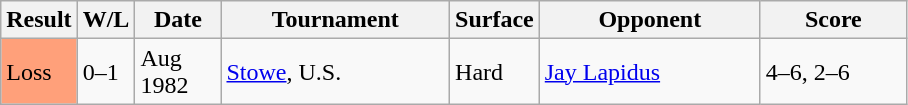<table class="sortable wikitable">
<tr>
<th style="width:40px">Result</th>
<th style="width:30px" class="unsortable">W/L</th>
<th style="width:50px">Date</th>
<th style="width:145px">Tournament</th>
<th style="width:50px">Surface</th>
<th style="width:140px">Opponent</th>
<th style="width:90px" class="unsortable">Score</th>
</tr>
<tr>
<td style="background:#ffa07a;">Loss</td>
<td>0–1</td>
<td>Aug 1982</td>
<td><a href='#'>Stowe</a>, U.S.</td>
<td>Hard</td>
<td> <a href='#'>Jay Lapidus</a></td>
<td>4–6, 2–6</td>
</tr>
</table>
